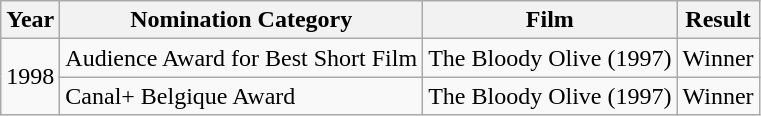<table class="wikitable">
<tr>
<th>Year</th>
<th>Nomination Category</th>
<th>Film</th>
<th>Result</th>
</tr>
<tr>
<td rowspan="2">1998</td>
<td>Audience Award for Best Short Film</td>
<td>The Bloody Olive (1997)</td>
<td>Winner</td>
</tr>
<tr>
<td>Canal+ Belgique Award</td>
<td>The Bloody Olive (1997)</td>
<td>Winner</td>
</tr>
</table>
